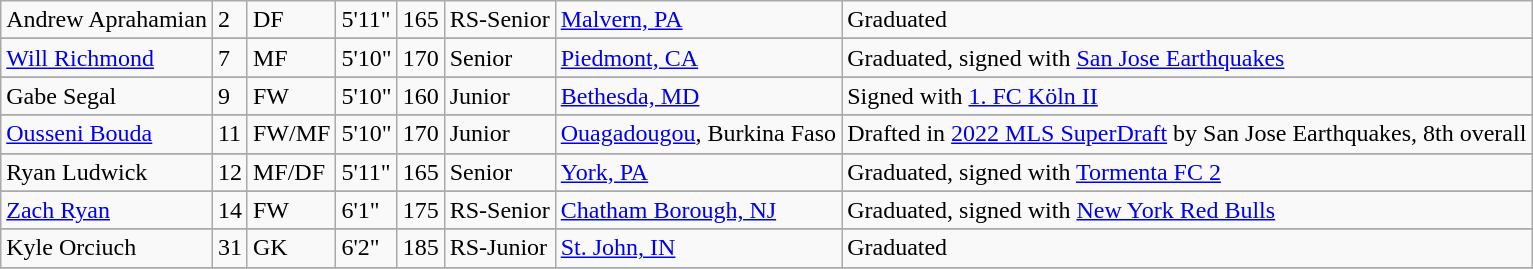<table class="wikitable sortable" border="1">
<tr>
<td>Andrew Aprahamian</td>
<td>2</td>
<td>DF</td>
<td>5'11"</td>
<td>165</td>
<td>RS-Senior</td>
<td><a href='#'>Malvern, PA</a></td>
<td>Graduated</td>
</tr>
<tr>
</tr>
<tr>
<td><a href='#'>Will Richmond</a></td>
<td>7</td>
<td>MF</td>
<td>5'10"</td>
<td>170</td>
<td>Senior</td>
<td><a href='#'>Piedmont, CA</a></td>
<td>Graduated, signed with <a href='#'>San Jose Earthquakes</a></td>
</tr>
<tr>
</tr>
<tr>
<td>Gabe Segal</td>
<td>9</td>
<td>FW</td>
<td>5'10"</td>
<td>160</td>
<td>Junior</td>
<td><a href='#'>Bethesda, MD</a></td>
<td>Signed with <a href='#'>1. FC Köln II</a></td>
</tr>
<tr>
</tr>
<tr>
<td><a href='#'>Ousseni Bouda</a></td>
<td>11</td>
<td>FW/MF</td>
<td>5'10"</td>
<td>170</td>
<td>Junior</td>
<td><a href='#'>Ouagadougou</a>, Burkina Faso</td>
<td>Drafted in <a href='#'>2022 MLS SuperDraft</a> by San Jose Earthquakes, 8th overall</td>
</tr>
<tr>
</tr>
<tr>
<td>Ryan Ludwick</td>
<td>12</td>
<td>MF/DF</td>
<td>5'11"</td>
<td>165</td>
<td>Senior</td>
<td><a href='#'>York, PA</a></td>
<td>Graduated, signed with <a href='#'>Tormenta FC 2</a></td>
</tr>
<tr>
</tr>
<tr>
<td><a href='#'>Zach Ryan</a></td>
<td>14</td>
<td>FW</td>
<td>6'1"</td>
<td>175</td>
<td>RS-Senior</td>
<td><a href='#'>Chatham Borough, NJ</a></td>
<td>Graduated, signed with <a href='#'>New York Red Bulls</a></td>
</tr>
<tr>
</tr>
<tr>
<td>Kyle Orciuch</td>
<td>31</td>
<td>GK</td>
<td>6'2"</td>
<td>185</td>
<td>RS-Junior</td>
<td><a href='#'>St. John, IN</a></td>
<td>Graduated</td>
</tr>
<tr>
</tr>
</table>
